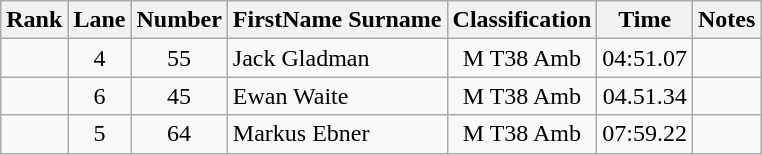<table class="wikitable sortable" style="text-align:center">
<tr>
<th>Rank</th>
<th>Lane</th>
<th>Number</th>
<th>FirstName Surname</th>
<th>Classification</th>
<th>Time</th>
<th>Notes</th>
</tr>
<tr>
<td></td>
<td>4</td>
<td>55</td>
<td style="text-align:left"> Jack Gladman</td>
<td>M T38 Amb</td>
<td>04:51.07</td>
<td></td>
</tr>
<tr>
<td></td>
<td>6</td>
<td>45</td>
<td style="text-align:left"> Ewan Waite</td>
<td>M T38 Amb</td>
<td>04.51.34</td>
<td></td>
</tr>
<tr>
<td></td>
<td>5</td>
<td>64</td>
<td style="text-align:left"> Markus Ebner</td>
<td>M T38 Amb</td>
<td>07:59.22</td>
<td></td>
</tr>
</table>
